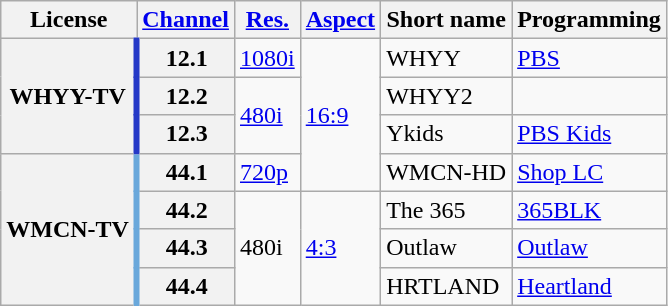<table class="wikitable">
<tr>
<th scope = "col">License</th>
<th scope = "col"><a href='#'>Channel</a></th>
<th scope = "col"><a href='#'>Res.</a></th>
<th scope = "col"><a href='#'>Aspect</a></th>
<th scope = "col">Short name</th>
<th scope = "col">Programming</th>
</tr>
<tr>
<th rowspan = "3" scope = "row" style="border-right: 4px solid #2539c7;">WHYY-TV</th>
<th scope = "row">12.1</th>
<td><a href='#'>1080i</a></td>
<td rowspan=4><a href='#'>16:9</a></td>
<td>WHYY</td>
<td><a href='#'>PBS</a></td>
</tr>
<tr>
<th scope = "row">12.2</th>
<td rowspan=2><a href='#'>480i</a></td>
<td>WHYY2</td>
<td></td>
</tr>
<tr>
<th scope = "row">12.3</th>
<td>Ykids</td>
<td><a href='#'>PBS Kids</a></td>
</tr>
<tr>
<th rowspan = "4" scope = "row" style="border-right: 4px solid #6aa8db;">WMCN-TV</th>
<th scope = "row">44.1</th>
<td><a href='#'>720p</a></td>
<td>WMCN-HD</td>
<td><a href='#'>Shop LC</a></td>
</tr>
<tr>
<th scope = "row">44.2</th>
<td rowspan=3>480i</td>
<td rowspan=3><a href='#'>4:3</a></td>
<td>The 365</td>
<td><a href='#'>365BLK</a></td>
</tr>
<tr>
<th scope = "row">44.3</th>
<td>Outlaw</td>
<td><a href='#'>Outlaw</a></td>
</tr>
<tr>
<th scope = "row">44.4</th>
<td>HRTLAND</td>
<td><a href='#'>Heartland</a></td>
</tr>
</table>
